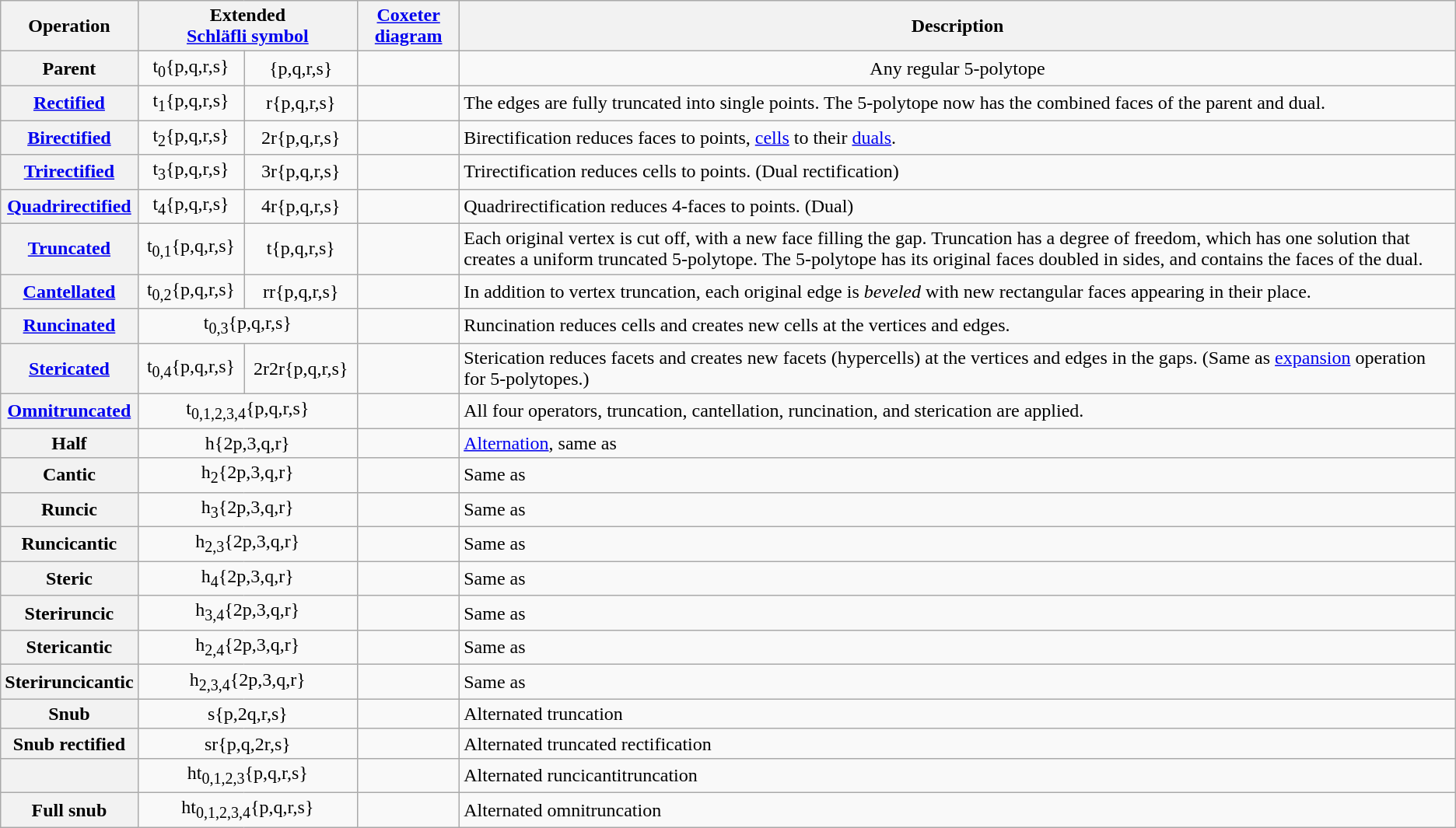<table class="wikitable">
<tr>
<th>Operation</th>
<th width=200 colspan=2>Extended<br><a href='#'>Schläfli symbol</a></th>
<th width=80><a href='#'>Coxeter diagram</a></th>
<th>Description</th>
</tr>
<tr align=center>
<th>Parent</th>
<td>t<sub>0</sub>{p,q,r,s}</td>
<td>{p,q,r,s}</td>
<td></td>
<td>Any regular 5-polytope</td>
</tr>
<tr align=center>
<th><a href='#'>Rectified</a></th>
<td>t<sub>1</sub>{p,q,r,s}</td>
<td>r{p,q,r,s}</td>
<td></td>
<td align=left>The edges are fully truncated into single points. The 5-polytope now has the combined faces of the parent and dual.</td>
</tr>
<tr align=center>
<th><a href='#'>Birectified</a></th>
<td>t<sub>2</sub>{p,q,r,s}</td>
<td>2r{p,q,r,s}</td>
<td></td>
<td align=left>Birectification reduces faces to points, <a href='#'>cells</a> to their <a href='#'>duals</a>.</td>
</tr>
<tr align=center>
<th><a href='#'>Trirectified</a></th>
<td>t<sub>3</sub>{p,q,r,s}</td>
<td>3r{p,q,r,s}</td>
<td></td>
<td align=left>Trirectification reduces cells to points. (Dual rectification)</td>
</tr>
<tr align=center>
<th><a href='#'>Quadrirectified</a></th>
<td>t<sub>4</sub>{p,q,r,s}</td>
<td>4r{p,q,r,s}</td>
<td></td>
<td align=left>Quadrirectification reduces 4-faces to points. (Dual)</td>
</tr>
<tr align=center>
<th><a href='#'>Truncated</a></th>
<td>t<sub>0,1</sub>{p,q,r,s}</td>
<td>t{p,q,r,s}</td>
<td></td>
<td align=left>Each original vertex is cut off, with a new face filling the gap. Truncation has a degree of freedom, which has one solution that creates a uniform truncated 5-polytope. The 5-polytope has its original faces doubled in sides, and contains the faces of the dual.<br></td>
</tr>
<tr align=center>
<th><a href='#'>Cantellated</a></th>
<td>t<sub>0,2</sub>{p,q,r,s}</td>
<td>rr{p,q,r,s}</td>
<td></td>
<td align=left>In addition to vertex truncation, each original edge is <em>beveled</em> with new rectangular faces appearing in their place. <br></td>
</tr>
<tr align=center>
<th><a href='#'>Runcinated</a></th>
<td colspan=2>t<sub>0,3</sub>{p,q,r,s}</td>
<td></td>
<td align=left>Runcination reduces cells and creates new cells at the vertices and edges.</td>
</tr>
<tr align=center>
<th><a href='#'>Stericated</a></th>
<td>t<sub>0,4</sub>{p,q,r,s}</td>
<td>2r2r{p,q,r,s}</td>
<td></td>
<td align=left>Sterication reduces facets and creates new facets (hypercells) at the vertices and edges in the gaps. (Same as <a href='#'>expansion</a> operation for 5-polytopes.)</td>
</tr>
<tr align=center>
<th><a href='#'>Omnitruncated</a></th>
<td colspan=2>t<sub>0,1,2,3,4</sub>{p,q,r,s}</td>
<td></td>
<td align=left>All four operators, truncation, cantellation, runcination, and sterication are applied.</td>
</tr>
<tr align=center>
<th>Half</th>
<td colspan=2>h{2p,3,q,r}</td>
<td></td>
<td align=left><a href='#'>Alternation</a>, same as </td>
</tr>
<tr align=center>
<th>Cantic</th>
<td colspan=2>h<sub>2</sub>{2p,3,q,r}</td>
<td></td>
<td align=left>Same as </td>
</tr>
<tr align=center>
<th>Runcic</th>
<td colspan=2>h<sub>3</sub>{2p,3,q,r}</td>
<td></td>
<td align=left>Same as </td>
</tr>
<tr align=center>
<th>Runcicantic</th>
<td colspan=2>h<sub>2,3</sub>{2p,3,q,r}</td>
<td></td>
<td align=left>Same as </td>
</tr>
<tr align=center>
<th>Steric</th>
<td colspan=2>h<sub>4</sub>{2p,3,q,r}</td>
<td></td>
<td align=left>Same as </td>
</tr>
<tr align=center>
<th>Steriruncic</th>
<td colspan=2>h<sub>3,4</sub>{2p,3,q,r}</td>
<td></td>
<td align=left>Same as </td>
</tr>
<tr align=center>
<th>Stericantic</th>
<td colspan=2>h<sub>2,4</sub>{2p,3,q,r}</td>
<td></td>
<td align=left>Same as </td>
</tr>
<tr align=center>
<th>Steriruncicantic</th>
<td colspan=2>h<sub>2,3,4</sub>{2p,3,q,r}</td>
<td></td>
<td align=left>Same as </td>
</tr>
<tr align=center>
<th>Snub</th>
<td colspan=2>s{p,2q,r,s}</td>
<td></td>
<td align=left>Alternated truncation</td>
</tr>
<tr align=center>
<th>Snub rectified</th>
<td colspan=2>sr{p,q,2r,s}</td>
<td></td>
<td align=left>Alternated truncated rectification</td>
</tr>
<tr align=center>
<th></th>
<td colspan=2>ht<sub>0,1,2,3</sub>{p,q,r,s}</td>
<td></td>
<td align=left>Alternated runcicantitruncation</td>
</tr>
<tr align=center>
<th>Full snub</th>
<td colspan=2>ht<sub>0,1,2,3,4</sub>{p,q,r,s}</td>
<td></td>
<td align=left>Alternated omnitruncation</td>
</tr>
</table>
